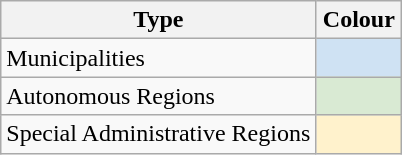<table class="wikitable" style="width: auto; text-align: left;">
<tr>
<th>Type</th>
<th>Colour</th>
</tr>
<tr>
<td>Municipalities</td>
<td style="background:#CFE2F3; width: 50px;"></td>
</tr>
<tr>
<td>Autonomous Regions</td>
<td style="background:#D9EAD3; width: 50px;"></td>
</tr>
<tr>
<td>Special Administrative Regions</td>
<td style="background:#FFF2CC; width: 50px;"></td>
</tr>
</table>
